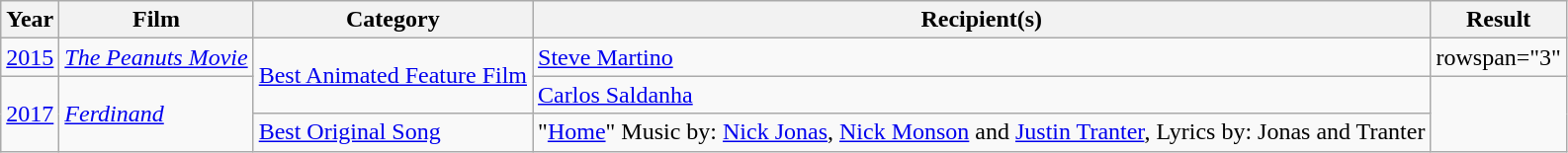<table class="wikitable sortable">
<tr>
<th>Year</th>
<th>Film</th>
<th>Category</th>
<th>Recipient(s)</th>
<th>Result</th>
</tr>
<tr>
<td><a href='#'>2015</a></td>
<td><em><a href='#'>The Peanuts Movie</a></em></td>
<td rowspan="2"><a href='#'>Best Animated Feature Film</a></td>
<td><a href='#'>Steve Martino</a></td>
<td>rowspan="3" </td>
</tr>
<tr>
<td rowspan="2"><a href='#'>2017</a></td>
<td rowspan="2"><em><a href='#'>Ferdinand</a></em></td>
<td><a href='#'>Carlos Saldanha</a></td>
</tr>
<tr>
<td><a href='#'>Best Original Song</a></td>
<td>"<a href='#'>Home</a>" Music by: <a href='#'>Nick Jonas</a>, <a href='#'>Nick Monson</a> and <a href='#'>Justin Tranter</a>, Lyrics by: Jonas and Tranter</td>
</tr>
</table>
